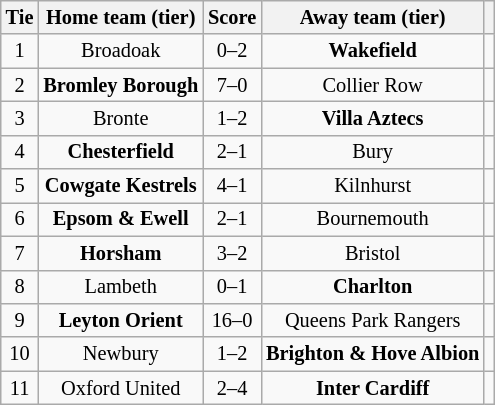<table class="wikitable" style="text-align:center; font-size:85%">
<tr>
<th>Tie</th>
<th>Home team (tier)</th>
<th>Score</th>
<th>Away team (tier)</th>
<th></th>
</tr>
<tr>
<td align="center">1</td>
<td>Broadoak</td>
<td align="center">0–2</td>
<td><strong>Wakefield</strong></td>
<td></td>
</tr>
<tr>
<td align="center">2</td>
<td><strong>Bromley Borough</strong></td>
<td align="center">7–0</td>
<td>Collier Row</td>
<td></td>
</tr>
<tr>
<td align="center">3</td>
<td>Bronte</td>
<td align="center">1–2</td>
<td><strong>Villa Aztecs</strong></td>
<td></td>
</tr>
<tr>
<td align="center">4</td>
<td><strong>Chesterfield</strong></td>
<td align="center">2–1</td>
<td>Bury</td>
<td></td>
</tr>
<tr>
<td align="center">5</td>
<td><strong>Cowgate Kestrels</strong></td>
<td align="center">4–1</td>
<td>Kilnhurst</td>
<td></td>
</tr>
<tr>
<td align="center">6</td>
<td><strong>Epsom & Ewell</strong></td>
<td align="center">2–1</td>
<td>Bournemouth</td>
<td></td>
</tr>
<tr>
<td align="center">7</td>
<td><strong>Horsham</strong></td>
<td align="center">3–2</td>
<td>Bristol</td>
<td></td>
</tr>
<tr>
<td align="center">8</td>
<td>Lambeth</td>
<td align="center">0–1</td>
<td><strong>Charlton</strong></td>
<td></td>
</tr>
<tr>
<td align="center">9</td>
<td><strong>Leyton Orient</strong></td>
<td align="center">16–0</td>
<td>Queens Park Rangers</td>
<td></td>
</tr>
<tr>
<td align="center">10</td>
<td>Newbury</td>
<td align="center">1–2</td>
<td><strong>Brighton & Hove Albion</strong></td>
<td></td>
</tr>
<tr>
<td align="center">11</td>
<td>Oxford United</td>
<td align="center">2–4 </td>
<td><strong>Inter Cardiff</strong></td>
<td></td>
</tr>
</table>
